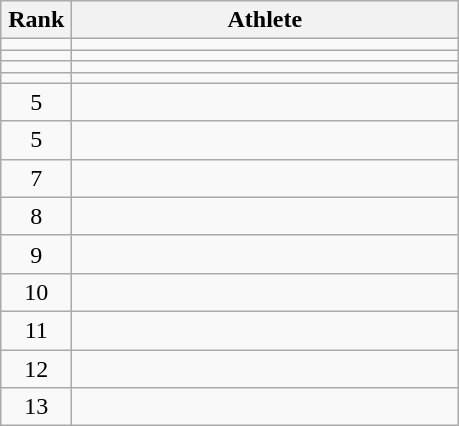<table class="wikitable" style="text-align: center;">
<tr>
<th width=40>Rank</th>
<th width=250>Athlete</th>
</tr>
<tr>
<td></td>
<td align="left"></td>
</tr>
<tr>
<td></td>
<td align="left"></td>
</tr>
<tr>
<td></td>
<td align="left"></td>
</tr>
<tr>
<td></td>
<td align="left"></td>
</tr>
<tr>
<td>5</td>
<td align="left"></td>
</tr>
<tr>
<td>5</td>
<td align="left"></td>
</tr>
<tr>
<td>7</td>
<td align="left"></td>
</tr>
<tr>
<td>8</td>
<td align="left"></td>
</tr>
<tr>
<td>9</td>
<td align="left"></td>
</tr>
<tr>
<td>10</td>
<td align="left"></td>
</tr>
<tr>
<td>11</td>
<td align="left"></td>
</tr>
<tr>
<td>12</td>
<td align="left"></td>
</tr>
<tr>
<td>13</td>
<td align="left"></td>
</tr>
</table>
